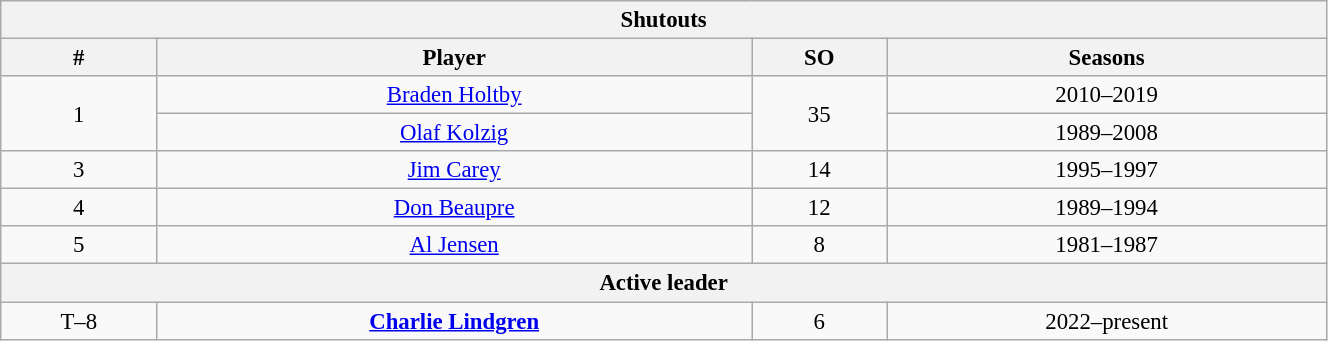<table class="wikitable" style="text-align: center; font-size: 95%" width="70%">
<tr>
<th colspan="4">Shutouts</th>
</tr>
<tr>
<th>#</th>
<th>Player</th>
<th>SO</th>
<th>Seasons</th>
</tr>
<tr>
<td rowspan="2">1</td>
<td><a href='#'>Braden Holtby</a></td>
<td rowspan="2">35</td>
<td>2010–2019</td>
</tr>
<tr>
<td><a href='#'>Olaf Kolzig</a></td>
<td>1989–2008</td>
</tr>
<tr>
<td>3</td>
<td><a href='#'>Jim Carey</a></td>
<td>14</td>
<td>1995–1997</td>
</tr>
<tr>
<td>4</td>
<td><a href='#'>Don Beaupre</a></td>
<td>12</td>
<td>1989–1994</td>
</tr>
<tr>
<td>5</td>
<td><a href='#'>Al Jensen</a></td>
<td>8</td>
<td>1981–1987</td>
</tr>
<tr>
<th colspan="4">Active leader</th>
</tr>
<tr>
<td>T–8</td>
<td><strong><a href='#'>Charlie Lindgren</a></strong></td>
<td>6</td>
<td>2022–present</td>
</tr>
</table>
